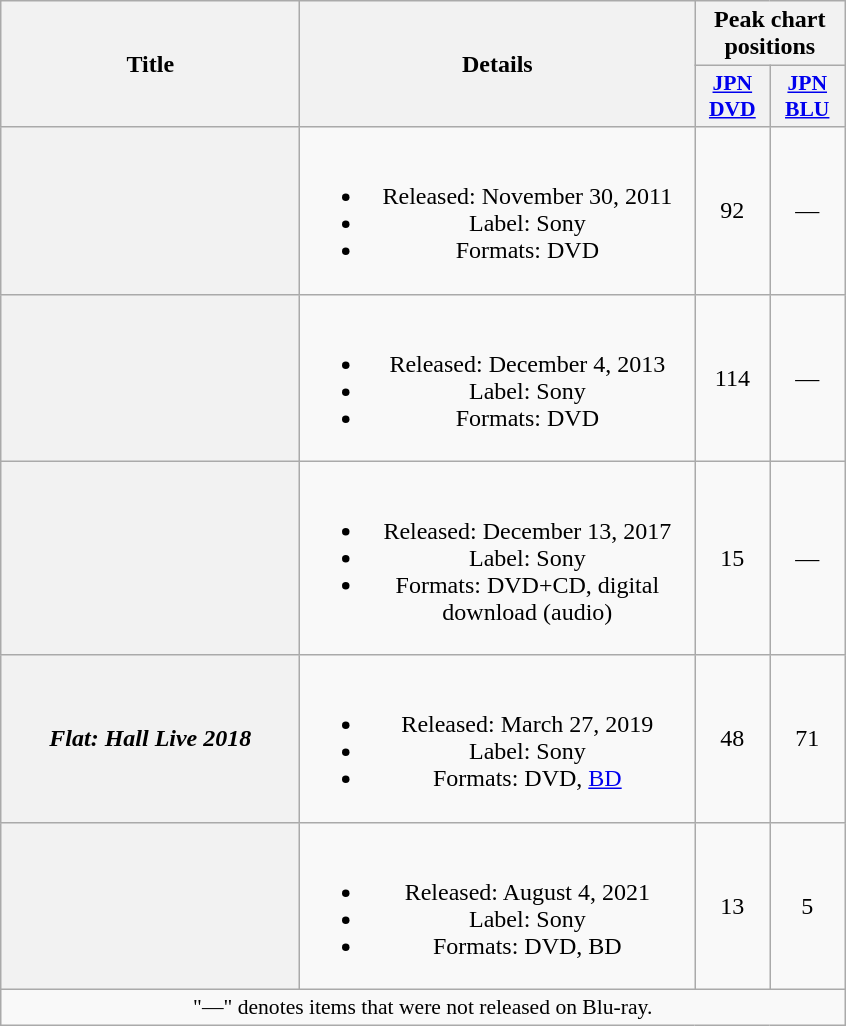<table class="wikitable plainrowheaders" style="text-align:center;">
<tr>
<th scope="col" rowspan="2" style="width:12em;">Title</th>
<th scope="col" rowspan="2" style="width:16em;">Details</th>
<th scope="col" colspan="2">Peak chart positions</th>
</tr>
<tr>
<th scope="col" style="width:3em;font-size:90%;"><a href='#'>JPN<br>DVD</a><br></th>
<th scope="col" style="width:3em;font-size:90%;"><a href='#'>JPN<br>BLU</a><br></th>
</tr>
<tr>
<th scope="row"></th>
<td><br><ul><li>Released: November 30, 2011 </li><li>Label: Sony</li><li>Formats: DVD</li></ul></td>
<td>92</td>
<td>—</td>
</tr>
<tr>
<th scope="row"></th>
<td><br><ul><li>Released: December 4, 2013 </li><li>Label: Sony</li><li>Formats: DVD</li></ul></td>
<td>114</td>
<td>—</td>
</tr>
<tr>
<th scope="row"></th>
<td><br><ul><li>Released: December 13, 2017 </li><li>Label: Sony</li><li>Formats: DVD+CD, digital download (audio)</li></ul></td>
<td>15</td>
<td>—</td>
</tr>
<tr>
<th scope="row"><em>Flat: Hall Live 2018</em></th>
<td><br><ul><li>Released: March 27, 2019 </li><li>Label: Sony</li><li>Formats: DVD, <a href='#'>BD</a></li></ul></td>
<td>48</td>
<td>71</td>
</tr>
<tr>
<th scope="row"></th>
<td><br><ul><li>Released: August 4, 2021</li><li>Label: Sony</li><li>Formats: DVD, BD</li></ul></td>
<td>13</td>
<td>5</td>
</tr>
<tr>
<td colspan="12" align="center" style="font-size:90%;">"—" denotes items that were not released on Blu-ray.</td>
</tr>
</table>
